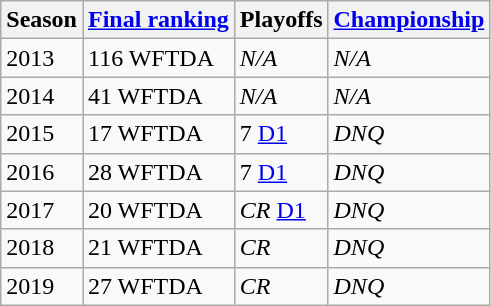<table class="wikitable sortable">
<tr>
<th>Season</th>
<th><a href='#'>Final ranking</a></th>
<th>Playoffs</th>
<th><a href='#'>Championship</a></th>
</tr>
<tr>
<td>2013</td>
<td>116 WFTDA</td>
<td><em>N/A</em></td>
<td><em>N/A</em></td>
</tr>
<tr>
<td>2014</td>
<td>41 WFTDA</td>
<td><em>N/A</em></td>
<td><em>N/A</em></td>
</tr>
<tr>
<td>2015</td>
<td>17 WFTDA</td>
<td>7 <a href='#'>D1</a></td>
<td><em>DNQ</em></td>
</tr>
<tr>
<td>2016</td>
<td>28 WFTDA</td>
<td>7 <a href='#'>D1</a></td>
<td><em>DNQ</em></td>
</tr>
<tr>
<td>2017</td>
<td>20 WFTDA</td>
<td><em>CR</em> <a href='#'>D1</a></td>
<td><em>DNQ</em></td>
</tr>
<tr>
<td>2018</td>
<td>21 WFTDA</td>
<td><em>CR</em></td>
<td><em>DNQ</em></td>
</tr>
<tr>
<td>2019</td>
<td>27 WFTDA</td>
<td><em>CR</em></td>
<td><em>DNQ</em></td>
</tr>
</table>
